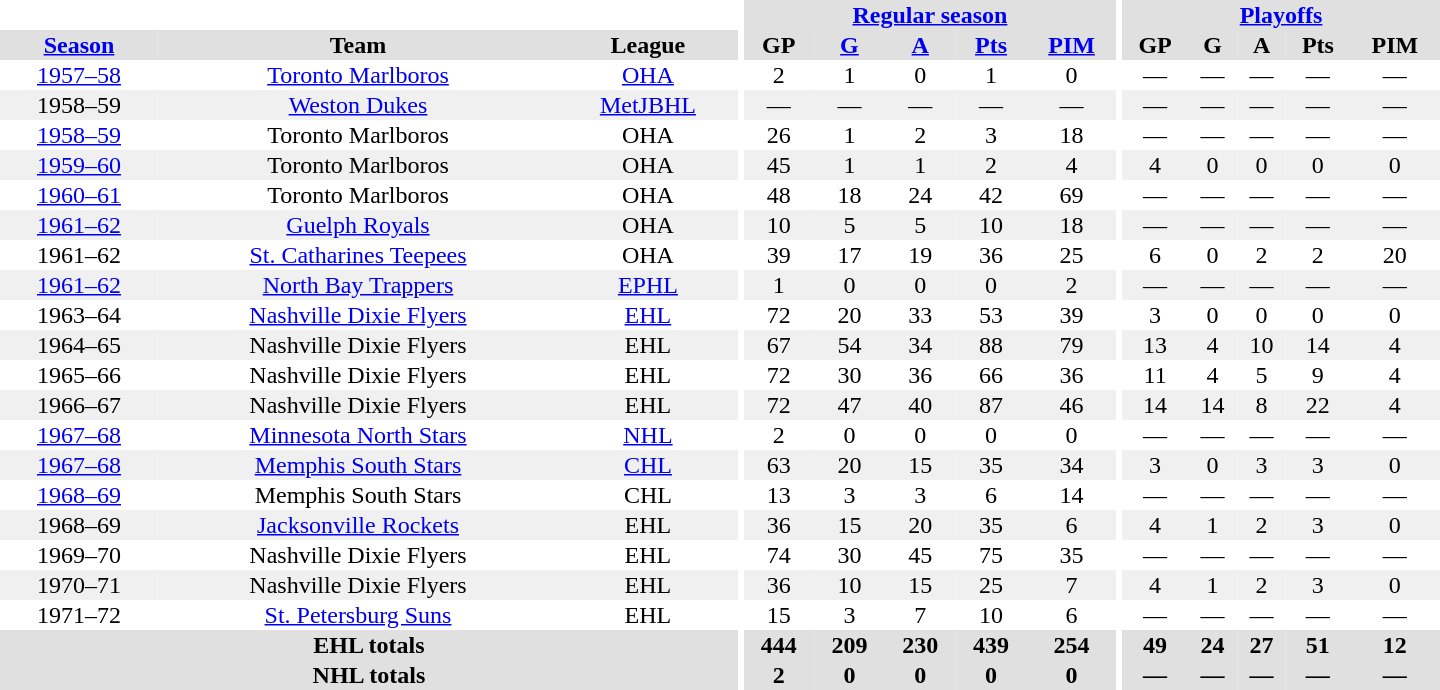<table border="0" cellpadding="1" cellspacing="0" style="text-align:center; width:60em">
<tr bgcolor="#e0e0e0">
<th colspan="3" bgcolor="#ffffff"></th>
<th rowspan="100" bgcolor="#ffffff"></th>
<th colspan="5"><a href='#'>Regular season</a></th>
<th rowspan="100" bgcolor="#ffffff"></th>
<th colspan="5"><a href='#'>Playoffs</a></th>
</tr>
<tr bgcolor="#e0e0e0">
<th><a href='#'>Season</a></th>
<th>Team</th>
<th>League</th>
<th>GP</th>
<th><a href='#'>G</a></th>
<th><a href='#'>A</a></th>
<th><a href='#'>Pts</a></th>
<th><a href='#'>PIM</a></th>
<th>GP</th>
<th>G</th>
<th>A</th>
<th>Pts</th>
<th>PIM</th>
</tr>
<tr>
<td><a href='#'>1957–58</a></td>
<td><a href='#'>Toronto Marlboros</a></td>
<td><a href='#'>OHA</a></td>
<td>2</td>
<td>1</td>
<td>0</td>
<td>1</td>
<td>0</td>
<td>—</td>
<td>—</td>
<td>—</td>
<td>—</td>
<td>—</td>
</tr>
<tr bgcolor="#f0f0f0">
<td>1958–59</td>
<td><a href='#'>Weston Dukes</a></td>
<td><a href='#'>MetJBHL</a></td>
<td>—</td>
<td>—</td>
<td>—</td>
<td>—</td>
<td>—</td>
<td>—</td>
<td>—</td>
<td>—</td>
<td>—</td>
<td>—</td>
</tr>
<tr>
<td><a href='#'>1958–59</a></td>
<td>Toronto Marlboros</td>
<td>OHA</td>
<td>26</td>
<td>1</td>
<td>2</td>
<td>3</td>
<td>18</td>
<td>—</td>
<td>—</td>
<td>—</td>
<td>—</td>
<td>—</td>
</tr>
<tr bgcolor="#f0f0f0">
<td><a href='#'>1959–60</a></td>
<td>Toronto Marlboros</td>
<td>OHA</td>
<td>45</td>
<td>1</td>
<td>1</td>
<td>2</td>
<td>4</td>
<td>4</td>
<td>0</td>
<td>0</td>
<td>0</td>
<td>0</td>
</tr>
<tr>
<td><a href='#'>1960–61</a></td>
<td>Toronto Marlboros</td>
<td>OHA</td>
<td>48</td>
<td>18</td>
<td>24</td>
<td>42</td>
<td>69</td>
<td>—</td>
<td>—</td>
<td>—</td>
<td>—</td>
<td>—</td>
</tr>
<tr bgcolor="#f0f0f0">
<td><a href='#'>1961–62</a></td>
<td><a href='#'>Guelph Royals</a></td>
<td>OHA</td>
<td>10</td>
<td>5</td>
<td>5</td>
<td>10</td>
<td>18</td>
<td>—</td>
<td>—</td>
<td>—</td>
<td>—</td>
<td>—</td>
</tr>
<tr>
<td>1961–62</td>
<td><a href='#'>St. Catharines Teepees</a></td>
<td>OHA</td>
<td>39</td>
<td>17</td>
<td>19</td>
<td>36</td>
<td>25</td>
<td>6</td>
<td>0</td>
<td>2</td>
<td>2</td>
<td>20</td>
</tr>
<tr bgcolor="#f0f0f0">
<td><a href='#'>1961–62</a></td>
<td><a href='#'>North Bay Trappers</a></td>
<td><a href='#'>EPHL</a></td>
<td>1</td>
<td>0</td>
<td>0</td>
<td>0</td>
<td>2</td>
<td>—</td>
<td>—</td>
<td>—</td>
<td>—</td>
<td>—</td>
</tr>
<tr>
<td>1963–64</td>
<td><a href='#'>Nashville Dixie Flyers</a></td>
<td><a href='#'>EHL</a></td>
<td>72</td>
<td>20</td>
<td>33</td>
<td>53</td>
<td>39</td>
<td>3</td>
<td>0</td>
<td>0</td>
<td>0</td>
<td>0</td>
</tr>
<tr bgcolor="#f0f0f0">
<td>1964–65</td>
<td>Nashville Dixie Flyers</td>
<td>EHL</td>
<td>67</td>
<td>54</td>
<td>34</td>
<td>88</td>
<td>79</td>
<td>13</td>
<td>4</td>
<td>10</td>
<td>14</td>
<td>4</td>
</tr>
<tr>
<td>1965–66</td>
<td>Nashville Dixie Flyers</td>
<td>EHL</td>
<td>72</td>
<td>30</td>
<td>36</td>
<td>66</td>
<td>36</td>
<td>11</td>
<td>4</td>
<td>5</td>
<td>9</td>
<td>4</td>
</tr>
<tr bgcolor="#f0f0f0">
<td>1966–67</td>
<td>Nashville Dixie Flyers</td>
<td>EHL</td>
<td>72</td>
<td>47</td>
<td>40</td>
<td>87</td>
<td>46</td>
<td>14</td>
<td>14</td>
<td>8</td>
<td>22</td>
<td>4</td>
</tr>
<tr>
<td><a href='#'>1967–68</a></td>
<td><a href='#'>Minnesota North Stars</a></td>
<td><a href='#'>NHL</a></td>
<td>2</td>
<td>0</td>
<td>0</td>
<td>0</td>
<td>0</td>
<td>—</td>
<td>—</td>
<td>—</td>
<td>—</td>
<td>—</td>
</tr>
<tr bgcolor="#f0f0f0">
<td><a href='#'>1967–68</a></td>
<td><a href='#'>Memphis South Stars</a></td>
<td><a href='#'>CHL</a></td>
<td>63</td>
<td>20</td>
<td>15</td>
<td>35</td>
<td>34</td>
<td>3</td>
<td>0</td>
<td>3</td>
<td>3</td>
<td>0</td>
</tr>
<tr>
<td><a href='#'>1968–69</a></td>
<td>Memphis South Stars</td>
<td>CHL</td>
<td>13</td>
<td>3</td>
<td>3</td>
<td>6</td>
<td>14</td>
<td>—</td>
<td>—</td>
<td>—</td>
<td>—</td>
<td>—</td>
</tr>
<tr bgcolor="#f0f0f0">
<td>1968–69</td>
<td><a href='#'>Jacksonville Rockets</a></td>
<td>EHL</td>
<td>36</td>
<td>15</td>
<td>20</td>
<td>35</td>
<td>6</td>
<td>4</td>
<td>1</td>
<td>2</td>
<td>3</td>
<td>0</td>
</tr>
<tr>
<td>1969–70</td>
<td>Nashville Dixie Flyers</td>
<td>EHL</td>
<td>74</td>
<td>30</td>
<td>45</td>
<td>75</td>
<td>35</td>
<td>—</td>
<td>—</td>
<td>—</td>
<td>—</td>
<td>—</td>
</tr>
<tr bgcolor="#f0f0f0">
<td>1970–71</td>
<td>Nashville Dixie Flyers</td>
<td>EHL</td>
<td>36</td>
<td>10</td>
<td>15</td>
<td>25</td>
<td>7</td>
<td>4</td>
<td>1</td>
<td>2</td>
<td>3</td>
<td>0</td>
</tr>
<tr>
<td>1971–72</td>
<td><a href='#'>St. Petersburg Suns</a></td>
<td>EHL</td>
<td>15</td>
<td>3</td>
<td>7</td>
<td>10</td>
<td>6</td>
<td>—</td>
<td>—</td>
<td>—</td>
<td>—</td>
<td>—</td>
</tr>
<tr bgcolor="#e0e0e0">
<th colspan="3">EHL totals</th>
<th>444</th>
<th>209</th>
<th>230</th>
<th>439</th>
<th>254</th>
<th>49</th>
<th>24</th>
<th>27</th>
<th>51</th>
<th>12</th>
</tr>
<tr bgcolor="#e0e0e0">
<th colspan="3">NHL totals</th>
<th>2</th>
<th>0</th>
<th>0</th>
<th>0</th>
<th>0</th>
<th>—</th>
<th>—</th>
<th>—</th>
<th>—</th>
<th>—</th>
</tr>
</table>
